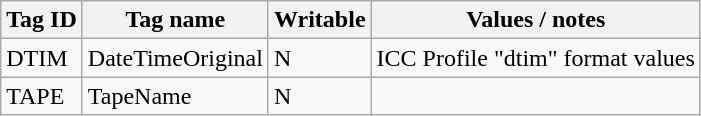<table class="wikitable">
<tr>
<th>Tag ID</th>
<th>Tag name</th>
<th>Writable</th>
<th>Values / notes</th>
</tr>
<tr>
<td>DTIM</td>
<td>DateTimeOriginal</td>
<td>N</td>
<td>ICC Profile "dtim" format values</td>
</tr>
<tr>
<td>TAPE</td>
<td>TapeName</td>
<td>N</td>
<td></td>
</tr>
</table>
